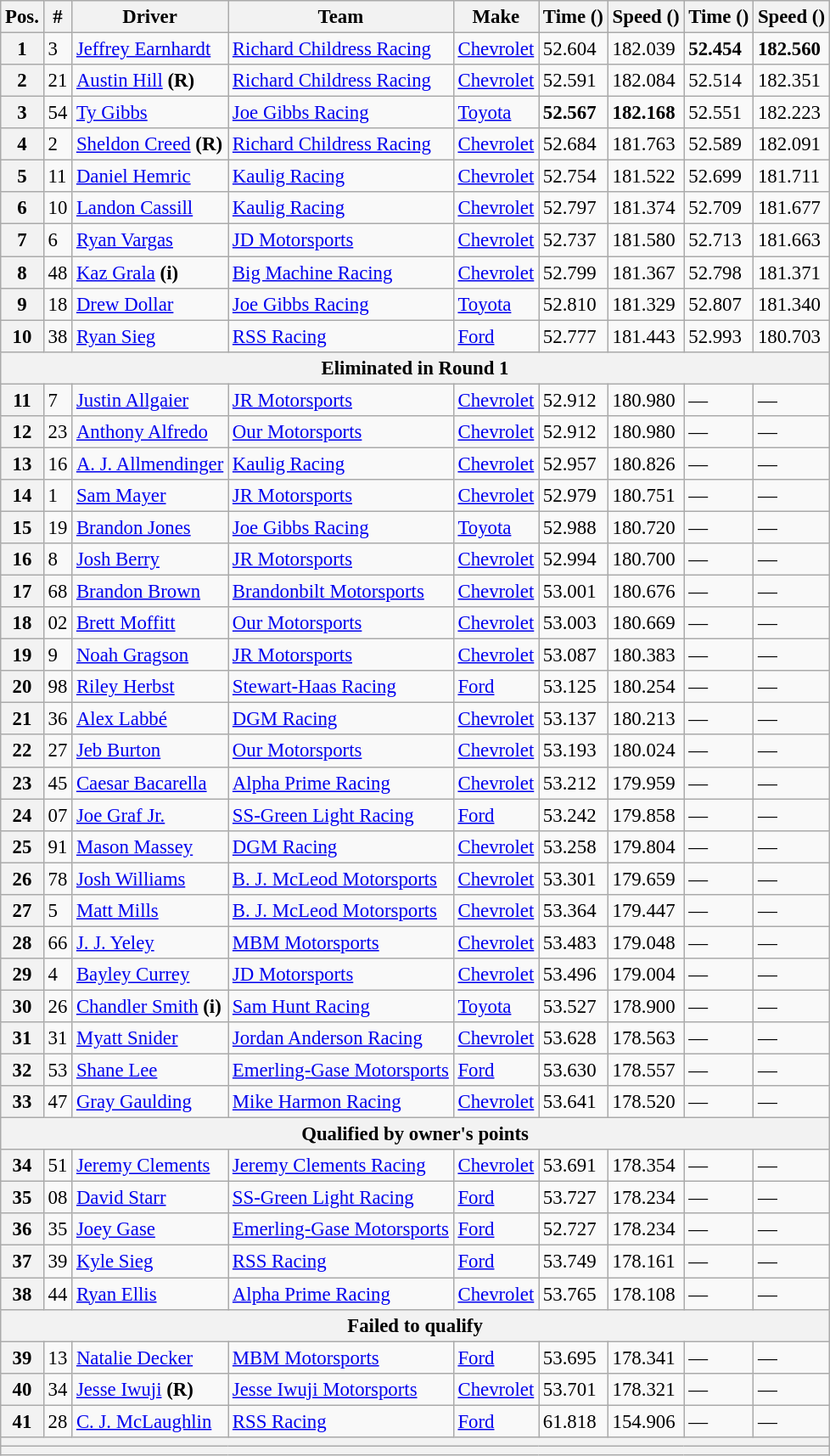<table class="wikitable" style="font-size:95%">
<tr>
<th>Pos.</th>
<th>#</th>
<th>Driver</th>
<th>Team</th>
<th>Make</th>
<th>Time ()</th>
<th>Speed ()</th>
<th>Time ()</th>
<th>Speed ()</th>
</tr>
<tr>
<th>1</th>
<td>3</td>
<td><a href='#'>Jeffrey Earnhardt</a></td>
<td><a href='#'>Richard Childress Racing</a></td>
<td><a href='#'>Chevrolet</a></td>
<td>52.604</td>
<td>182.039</td>
<td><strong>52.454</strong></td>
<td><strong>182.560</strong></td>
</tr>
<tr>
<th>2</th>
<td>21</td>
<td><a href='#'>Austin Hill</a> <strong>(R)</strong></td>
<td><a href='#'>Richard Childress Racing</a></td>
<td><a href='#'>Chevrolet</a></td>
<td>52.591</td>
<td>182.084</td>
<td>52.514</td>
<td>182.351</td>
</tr>
<tr>
<th>3</th>
<td>54</td>
<td><a href='#'>Ty Gibbs</a></td>
<td><a href='#'>Joe Gibbs Racing</a></td>
<td><a href='#'>Toyota</a></td>
<td><strong>52.567</strong></td>
<td><strong>182.168</strong></td>
<td>52.551</td>
<td>182.223</td>
</tr>
<tr>
<th>4</th>
<td>2</td>
<td><a href='#'>Sheldon Creed</a> <strong>(R)</strong></td>
<td><a href='#'>Richard Childress Racing</a></td>
<td><a href='#'>Chevrolet</a></td>
<td>52.684</td>
<td>181.763</td>
<td>52.589</td>
<td>182.091</td>
</tr>
<tr>
<th>5</th>
<td>11</td>
<td><a href='#'>Daniel Hemric</a></td>
<td><a href='#'>Kaulig Racing</a></td>
<td><a href='#'>Chevrolet</a></td>
<td>52.754</td>
<td>181.522</td>
<td>52.699</td>
<td>181.711</td>
</tr>
<tr>
<th>6</th>
<td>10</td>
<td><a href='#'>Landon Cassill</a></td>
<td><a href='#'>Kaulig Racing</a></td>
<td><a href='#'>Chevrolet</a></td>
<td>52.797</td>
<td>181.374</td>
<td>52.709</td>
<td>181.677</td>
</tr>
<tr>
<th>7</th>
<td>6</td>
<td><a href='#'>Ryan Vargas</a></td>
<td><a href='#'>JD Motorsports</a></td>
<td><a href='#'>Chevrolet</a></td>
<td>52.737</td>
<td>181.580</td>
<td>52.713</td>
<td>181.663</td>
</tr>
<tr>
<th>8</th>
<td>48</td>
<td><a href='#'>Kaz Grala</a> <strong>(i)</strong></td>
<td><a href='#'>Big Machine Racing</a></td>
<td><a href='#'>Chevrolet</a></td>
<td>52.799</td>
<td>181.367</td>
<td>52.798</td>
<td>181.371</td>
</tr>
<tr>
<th>9</th>
<td>18</td>
<td><a href='#'>Drew Dollar</a></td>
<td><a href='#'>Joe Gibbs Racing</a></td>
<td><a href='#'>Toyota</a></td>
<td>52.810</td>
<td>181.329</td>
<td>52.807</td>
<td>181.340</td>
</tr>
<tr>
<th>10</th>
<td>38</td>
<td><a href='#'>Ryan Sieg</a></td>
<td><a href='#'>RSS Racing</a></td>
<td><a href='#'>Ford</a></td>
<td>52.777</td>
<td>181.443</td>
<td>52.993</td>
<td>180.703</td>
</tr>
<tr>
<th colspan="9">Eliminated in Round 1</th>
</tr>
<tr>
<th>11</th>
<td>7</td>
<td><a href='#'>Justin Allgaier</a></td>
<td><a href='#'>JR Motorsports</a></td>
<td><a href='#'>Chevrolet</a></td>
<td>52.912</td>
<td>180.980</td>
<td>—</td>
<td>—</td>
</tr>
<tr>
<th>12</th>
<td>23</td>
<td><a href='#'>Anthony Alfredo</a></td>
<td><a href='#'>Our Motorsports</a></td>
<td><a href='#'>Chevrolet</a></td>
<td>52.912</td>
<td>180.980</td>
<td>—</td>
<td>—</td>
</tr>
<tr>
<th>13</th>
<td>16</td>
<td><a href='#'>A. J. Allmendinger</a></td>
<td><a href='#'>Kaulig Racing</a></td>
<td><a href='#'>Chevrolet</a></td>
<td>52.957</td>
<td>180.826</td>
<td>—</td>
<td>—</td>
</tr>
<tr>
<th>14</th>
<td>1</td>
<td><a href='#'>Sam Mayer</a></td>
<td><a href='#'>JR Motorsports</a></td>
<td><a href='#'>Chevrolet</a></td>
<td>52.979</td>
<td>180.751</td>
<td>—</td>
<td>—</td>
</tr>
<tr>
<th>15</th>
<td>19</td>
<td><a href='#'>Brandon Jones</a></td>
<td><a href='#'>Joe Gibbs Racing</a></td>
<td><a href='#'>Toyota</a></td>
<td>52.988</td>
<td>180.720</td>
<td>—</td>
<td>—</td>
</tr>
<tr>
<th>16</th>
<td>8</td>
<td><a href='#'>Josh Berry</a></td>
<td><a href='#'>JR Motorsports</a></td>
<td><a href='#'>Chevrolet</a></td>
<td>52.994</td>
<td>180.700</td>
<td>—</td>
<td>—</td>
</tr>
<tr>
<th>17</th>
<td>68</td>
<td><a href='#'>Brandon Brown</a></td>
<td><a href='#'>Brandonbilt Motorsports</a></td>
<td><a href='#'>Chevrolet</a></td>
<td>53.001</td>
<td>180.676</td>
<td>—</td>
<td>—</td>
</tr>
<tr>
<th>18</th>
<td>02</td>
<td><a href='#'>Brett Moffitt</a></td>
<td><a href='#'>Our Motorsports</a></td>
<td><a href='#'>Chevrolet</a></td>
<td>53.003</td>
<td>180.669</td>
<td>—</td>
<td>—</td>
</tr>
<tr>
<th>19</th>
<td>9</td>
<td><a href='#'>Noah Gragson</a></td>
<td><a href='#'>JR Motorsports</a></td>
<td><a href='#'>Chevrolet</a></td>
<td>53.087</td>
<td>180.383</td>
<td>—</td>
<td>—</td>
</tr>
<tr>
<th>20</th>
<td>98</td>
<td><a href='#'>Riley Herbst</a></td>
<td><a href='#'>Stewart-Haas Racing</a></td>
<td><a href='#'>Ford</a></td>
<td>53.125</td>
<td>180.254</td>
<td>—</td>
<td>—</td>
</tr>
<tr>
<th>21</th>
<td>36</td>
<td><a href='#'>Alex Labbé</a></td>
<td><a href='#'>DGM Racing</a></td>
<td><a href='#'>Chevrolet</a></td>
<td>53.137</td>
<td>180.213</td>
<td>—</td>
<td>—</td>
</tr>
<tr>
<th>22</th>
<td>27</td>
<td><a href='#'>Jeb Burton</a></td>
<td><a href='#'>Our Motorsports</a></td>
<td><a href='#'>Chevrolet</a></td>
<td>53.193</td>
<td>180.024</td>
<td>—</td>
<td>—</td>
</tr>
<tr>
<th>23</th>
<td>45</td>
<td><a href='#'>Caesar Bacarella</a></td>
<td><a href='#'>Alpha Prime Racing</a></td>
<td><a href='#'>Chevrolet</a></td>
<td>53.212</td>
<td>179.959</td>
<td>—</td>
<td>—</td>
</tr>
<tr>
<th>24</th>
<td>07</td>
<td><a href='#'>Joe Graf Jr.</a></td>
<td><a href='#'>SS-Green Light Racing</a></td>
<td><a href='#'>Ford</a></td>
<td>53.242</td>
<td>179.858</td>
<td>—</td>
<td>—</td>
</tr>
<tr>
<th>25</th>
<td>91</td>
<td><a href='#'>Mason Massey</a></td>
<td><a href='#'>DGM Racing</a></td>
<td><a href='#'>Chevrolet</a></td>
<td>53.258</td>
<td>179.804</td>
<td>—</td>
<td>—</td>
</tr>
<tr>
<th>26</th>
<td>78</td>
<td><a href='#'>Josh Williams</a></td>
<td><a href='#'>B. J. McLeod Motorsports</a></td>
<td><a href='#'>Chevrolet</a></td>
<td>53.301</td>
<td>179.659</td>
<td>—</td>
<td>—</td>
</tr>
<tr>
<th>27</th>
<td>5</td>
<td><a href='#'>Matt Mills</a></td>
<td><a href='#'>B. J. McLeod Motorsports</a></td>
<td><a href='#'>Chevrolet</a></td>
<td>53.364</td>
<td>179.447</td>
<td>—</td>
<td>—</td>
</tr>
<tr>
<th>28</th>
<td>66</td>
<td><a href='#'>J. J. Yeley</a></td>
<td><a href='#'>MBM Motorsports</a></td>
<td><a href='#'>Chevrolet</a></td>
<td>53.483</td>
<td>179.048</td>
<td>—</td>
<td>—</td>
</tr>
<tr>
<th>29</th>
<td>4</td>
<td><a href='#'>Bayley Currey</a></td>
<td><a href='#'>JD Motorsports</a></td>
<td><a href='#'>Chevrolet</a></td>
<td>53.496</td>
<td>179.004</td>
<td>—</td>
<td>—</td>
</tr>
<tr>
<th>30</th>
<td>26</td>
<td><a href='#'>Chandler Smith</a> <strong>(i)</strong></td>
<td><a href='#'>Sam Hunt Racing</a></td>
<td><a href='#'>Toyota</a></td>
<td>53.527</td>
<td>178.900</td>
<td>—</td>
<td>—</td>
</tr>
<tr>
<th>31</th>
<td>31</td>
<td><a href='#'>Myatt Snider</a></td>
<td><a href='#'>Jordan Anderson Racing</a></td>
<td><a href='#'>Chevrolet</a></td>
<td>53.628</td>
<td>178.563</td>
<td>—</td>
<td>—</td>
</tr>
<tr>
<th>32</th>
<td>53</td>
<td><a href='#'>Shane Lee</a></td>
<td><a href='#'>Emerling-Gase Motorsports</a></td>
<td><a href='#'>Ford</a></td>
<td>53.630</td>
<td>178.557</td>
<td>—</td>
<td>—</td>
</tr>
<tr>
<th>33</th>
<td>47</td>
<td><a href='#'>Gray Gaulding</a></td>
<td><a href='#'>Mike Harmon Racing</a></td>
<td><a href='#'>Chevrolet</a></td>
<td>53.641</td>
<td>178.520</td>
<td>—</td>
<td>—</td>
</tr>
<tr>
<th colspan="9">Qualified by owner's points</th>
</tr>
<tr>
<th>34</th>
<td>51</td>
<td><a href='#'>Jeremy Clements</a></td>
<td><a href='#'>Jeremy Clements Racing</a></td>
<td><a href='#'>Chevrolet</a></td>
<td>53.691</td>
<td>178.354</td>
<td>—</td>
<td>—</td>
</tr>
<tr>
<th>35</th>
<td>08</td>
<td><a href='#'>David Starr</a></td>
<td><a href='#'>SS-Green Light Racing</a></td>
<td><a href='#'>Ford</a></td>
<td>53.727</td>
<td>178.234</td>
<td>—</td>
<td>—</td>
</tr>
<tr>
<th>36</th>
<td>35</td>
<td><a href='#'>Joey Gase</a></td>
<td><a href='#'>Emerling-Gase Motorsports</a></td>
<td><a href='#'>Ford</a></td>
<td>52.727</td>
<td>178.234</td>
<td>—</td>
<td>—</td>
</tr>
<tr>
<th>37</th>
<td>39</td>
<td><a href='#'>Kyle Sieg</a></td>
<td><a href='#'>RSS Racing</a></td>
<td><a href='#'>Ford</a></td>
<td>53.749</td>
<td>178.161</td>
<td>—</td>
<td>—</td>
</tr>
<tr>
<th>38</th>
<td>44</td>
<td><a href='#'>Ryan Ellis</a></td>
<td><a href='#'>Alpha Prime Racing</a></td>
<td><a href='#'>Chevrolet</a></td>
<td>53.765</td>
<td>178.108</td>
<td>—</td>
<td>—</td>
</tr>
<tr>
<th colspan="9">Failed to qualify</th>
</tr>
<tr>
<th>39</th>
<td>13</td>
<td><a href='#'>Natalie Decker</a></td>
<td><a href='#'>MBM Motorsports</a></td>
<td><a href='#'>Ford</a></td>
<td>53.695</td>
<td>178.341</td>
<td>—</td>
<td>—</td>
</tr>
<tr>
<th>40</th>
<td>34</td>
<td><a href='#'>Jesse Iwuji</a> <strong>(R)</strong></td>
<td><a href='#'>Jesse Iwuji Motorsports</a></td>
<td><a href='#'>Chevrolet</a></td>
<td>53.701</td>
<td>178.321</td>
<td>—</td>
<td>—</td>
</tr>
<tr>
<th>41</th>
<td>28</td>
<td><a href='#'>C. J. McLaughlin</a></td>
<td><a href='#'>RSS Racing</a></td>
<td><a href='#'>Ford</a></td>
<td>61.818</td>
<td>154.906</td>
<td>—</td>
<td>—</td>
</tr>
<tr>
<th colspan="9"></th>
</tr>
<tr>
<th colspan="9"></th>
</tr>
</table>
